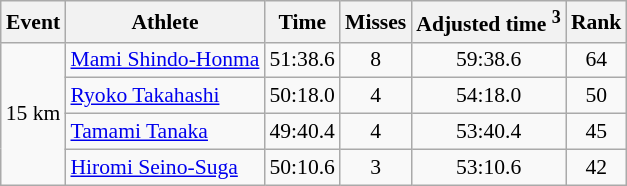<table class="wikitable" style="font-size:90%">
<tr>
<th>Event</th>
<th>Athlete</th>
<th>Time</th>
<th>Misses</th>
<th>Adjusted time <sup>3</sup></th>
<th>Rank</th>
</tr>
<tr>
<td rowspan="4">15 km</td>
<td><a href='#'>Mami Shindo-Honma</a></td>
<td align="center">51:38.6</td>
<td align="center">8</td>
<td align="center">59:38.6</td>
<td align="center">64</td>
</tr>
<tr>
<td><a href='#'>Ryoko Takahashi</a></td>
<td align="center">50:18.0</td>
<td align="center">4</td>
<td align="center">54:18.0</td>
<td align="center">50</td>
</tr>
<tr>
<td><a href='#'>Tamami Tanaka</a></td>
<td align="center">49:40.4</td>
<td align="center">4</td>
<td align="center">53:40.4</td>
<td align="center">45</td>
</tr>
<tr>
<td><a href='#'>Hiromi Seino-Suga</a></td>
<td align="center">50:10.6</td>
<td align="center">3</td>
<td align="center">53:10.6</td>
<td align="center">42</td>
</tr>
</table>
